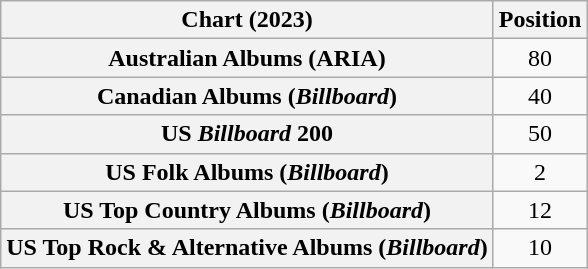<table class="wikitable sortable plainrowheaders" style="text-align:center">
<tr>
<th scope="col">Chart (2023)</th>
<th scope="col">Position</th>
</tr>
<tr>
<th scope="row">Australian Albums (ARIA)</th>
<td>80</td>
</tr>
<tr>
<th scope="row">Canadian Albums (<em>Billboard</em>)</th>
<td>40</td>
</tr>
<tr>
<th scope="row">US <em>Billboard</em> 200</th>
<td>50</td>
</tr>
<tr>
<th scope="row">US Folk Albums (<em>Billboard</em>)</th>
<td>2</td>
</tr>
<tr>
<th scope="row">US Top Country Albums (<em>Billboard</em>)</th>
<td>12</td>
</tr>
<tr>
<th scope="row">US Top Rock & Alternative Albums (<em>Billboard</em>)</th>
<td>10</td>
</tr>
</table>
